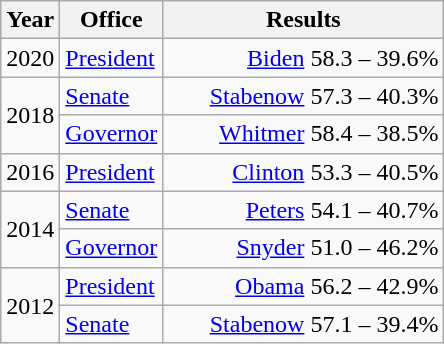<table class=wikitable>
<tr>
<th width="30">Year</th>
<th width="60">Office</th>
<th width="180">Results</th>
</tr>
<tr>
<td>2020</td>
<td><a href='#'>President</a></td>
<td align="right" ><a href='#'>Biden</a> 58.3 – 39.6%</td>
</tr>
<tr>
<td rowspan="2">2018</td>
<td><a href='#'>Senate</a></td>
<td align="right" ><a href='#'>Stabenow</a> 57.3 – 40.3%</td>
</tr>
<tr>
<td><a href='#'>Governor</a></td>
<td align="right" ><a href='#'>Whitmer</a> 58.4 – 38.5%</td>
</tr>
<tr>
<td>2016</td>
<td><a href='#'>President</a></td>
<td align="right" ><a href='#'>Clinton</a> 53.3 – 40.5%</td>
</tr>
<tr>
<td rowspan="2">2014</td>
<td><a href='#'>Senate</a></td>
<td align="right" ><a href='#'>Peters</a> 54.1 – 40.7%</td>
</tr>
<tr>
<td><a href='#'>Governor</a></td>
<td align="right" ><a href='#'>Snyder</a> 51.0 – 46.2%</td>
</tr>
<tr>
<td rowspan="2">2012</td>
<td><a href='#'>President</a></td>
<td align="right" ><a href='#'>Obama</a> 56.2 – 42.9%</td>
</tr>
<tr>
<td><a href='#'>Senate</a></td>
<td align="right" ><a href='#'>Stabenow</a> 57.1 – 39.4%</td>
</tr>
</table>
